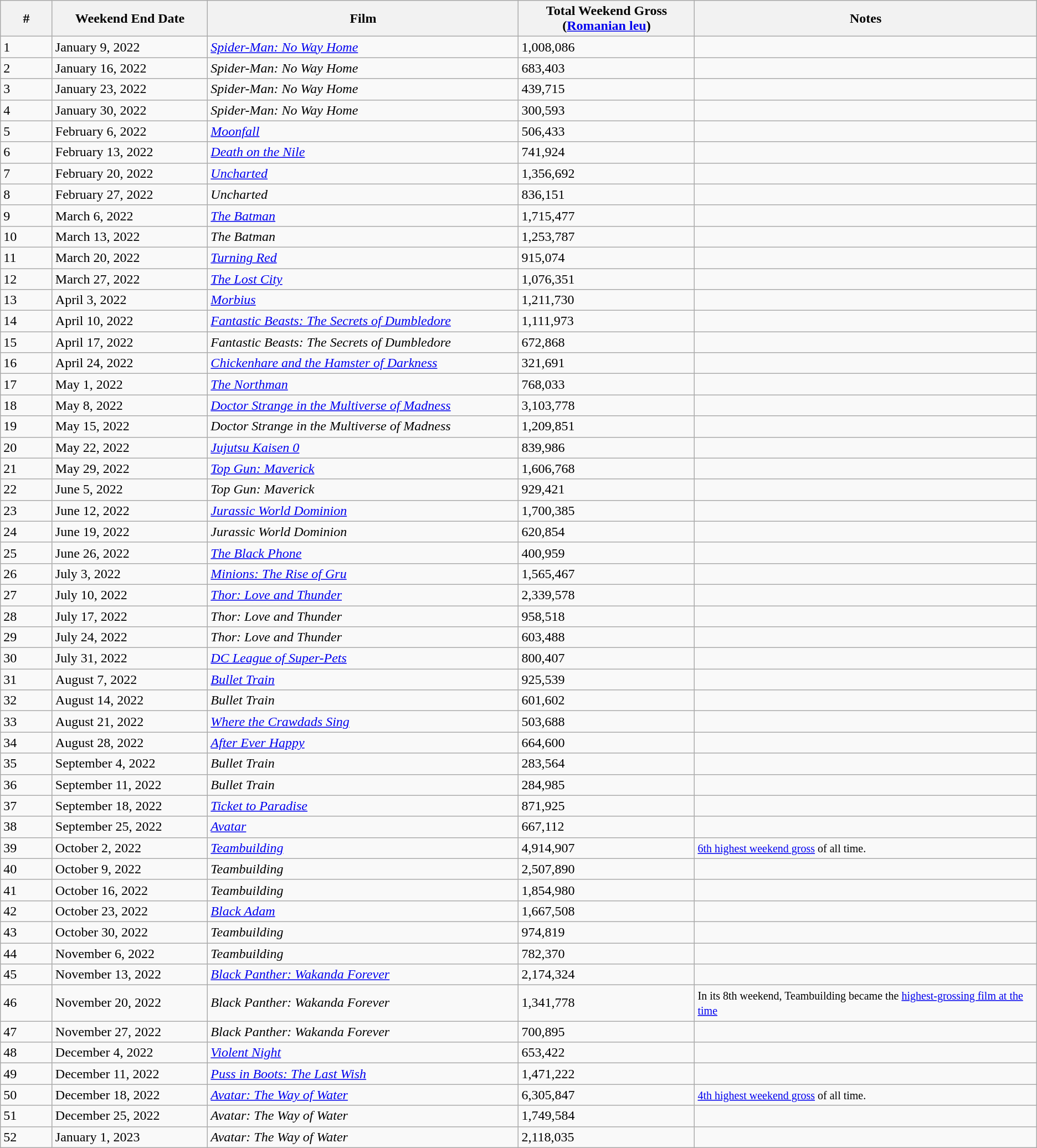<table class="wikitable sortable">
<tr>
<th width="5%">#</th>
<th width="15%">Weekend End Date</th>
<th width="30%">Film</th>
<th width="17%">Total Weekend Gross<br>(<a href='#'>Romanian leu</a>)</th>
<th width="33%">Notes</th>
</tr>
<tr>
<td>1</td>
<td>January 9, 2022</td>
<td><em><a href='#'>Spider-Man: No Way Home</a></em></td>
<td>1,008,086</td>
<td></td>
</tr>
<tr>
<td>2</td>
<td>January 16, 2022</td>
<td><em>Spider-Man: No Way Home</em></td>
<td> 683,403</td>
<td></td>
</tr>
<tr>
<td>3</td>
<td>January 23, 2022</td>
<td><em>Spider-Man: No Way Home</em></td>
<td> 439,715</td>
<td></td>
</tr>
<tr>
<td>4</td>
<td>January 30, 2022</td>
<td><em>Spider-Man: No Way Home</em></td>
<td> 300,593</td>
<td></td>
</tr>
<tr>
<td>5</td>
<td>February 6, 2022</td>
<td><em><a href='#'>Moonfall</a></em></td>
<td> 506,433</td>
<td></td>
</tr>
<tr>
<td>6</td>
<td>February 13, 2022</td>
<td><em><a href='#'>Death on the Nile</a></em></td>
<td> 741,924</td>
<td></td>
</tr>
<tr>
<td>7</td>
<td>February 20, 2022</td>
<td><em><a href='#'>Uncharted</a></em></td>
<td>1,356,692</td>
<td></td>
</tr>
<tr>
<td>8</td>
<td>February 27, 2022</td>
<td><em>Uncharted</em></td>
<td> 836,151</td>
<td></td>
</tr>
<tr>
<td>9</td>
<td>March 6, 2022</td>
<td><em><a href='#'>The Batman</a></em></td>
<td>1,715,477</td>
<td></td>
</tr>
<tr>
<td>10</td>
<td>March 13, 2022</td>
<td><em>The Batman</em></td>
<td>1,253,787</td>
<td></td>
</tr>
<tr>
<td>11</td>
<td>March 20, 2022</td>
<td><em><a href='#'>Turning Red</a></em></td>
<td> 915,074</td>
<td></td>
</tr>
<tr>
<td>12</td>
<td>March 27, 2022</td>
<td><em><a href='#'>The Lost City</a></em></td>
<td>1,076,351</td>
<td></td>
</tr>
<tr>
<td>13</td>
<td>April 3, 2022</td>
<td><em><a href='#'>Morbius</a></em></td>
<td>1,211,730</td>
<td></td>
</tr>
<tr>
<td>14</td>
<td>April 10, 2022</td>
<td><em><a href='#'>Fantastic Beasts: The Secrets of Dumbledore</a></em></td>
<td>1,111,973</td>
<td></td>
</tr>
<tr>
<td>15</td>
<td>April 17, 2022</td>
<td><em>Fantastic Beasts: The Secrets of Dumbledore</em></td>
<td> 672,868</td>
<td></td>
</tr>
<tr>
<td>16</td>
<td>April 24, 2022</td>
<td><em><a href='#'>Chickenhare and the Hamster of Darkness</a></em></td>
<td> 321,691</td>
<td></td>
</tr>
<tr>
<td>17</td>
<td>May 1, 2022</td>
<td><em><a href='#'>The Northman</a></em></td>
<td> 768,033</td>
<td></td>
</tr>
<tr>
<td>18</td>
<td>May 8, 2022</td>
<td><em><a href='#'>Doctor Strange in the Multiverse of Madness</a></em></td>
<td>3,103,778</td>
<td></td>
</tr>
<tr>
<td>19</td>
<td>May 15, 2022</td>
<td><em>Doctor Strange in the Multiverse of Madness</em></td>
<td>1,209,851</td>
<td></td>
</tr>
<tr>
<td>20</td>
<td>May 22, 2022</td>
<td><em><a href='#'>Jujutsu Kaisen 0</a></em></td>
<td> 839,986</td>
<td></td>
</tr>
<tr>
<td>21</td>
<td>May 29, 2022</td>
<td><em><a href='#'>Top Gun: Maverick</a></em></td>
<td>1,606,768</td>
<td></td>
</tr>
<tr>
<td>22</td>
<td>June 5, 2022</td>
<td><em>Top Gun: Maverick</em></td>
<td> 929,421</td>
<td></td>
</tr>
<tr>
<td>23</td>
<td>June 12, 2022</td>
<td><em><a href='#'>Jurassic World Dominion</a></em></td>
<td>1,700,385</td>
<td></td>
</tr>
<tr>
<td>24</td>
<td>June 19, 2022</td>
<td><em>Jurassic World Dominion</em></td>
<td> 620,854</td>
<td></td>
</tr>
<tr>
<td>25</td>
<td>June 26, 2022</td>
<td><em><a href='#'>The Black Phone</a></em></td>
<td> 400,959</td>
<td></td>
</tr>
<tr>
<td>26</td>
<td>July 3, 2022</td>
<td><em><a href='#'>Minions: The Rise of Gru</a></em></td>
<td>1,565,467</td>
<td></td>
</tr>
<tr>
<td>27</td>
<td>July 10, 2022</td>
<td><em><a href='#'>Thor: Love and Thunder</a></em></td>
<td>2,339,578</td>
<td></td>
</tr>
<tr>
<td>28</td>
<td>July 17, 2022</td>
<td><em>Thor: Love and Thunder</em></td>
<td> 958,518</td>
<td></td>
</tr>
<tr>
<td>29</td>
<td>July 24, 2022</td>
<td><em>Thor: Love and Thunder</em></td>
<td> 603,488</td>
<td></td>
</tr>
<tr>
<td>30</td>
<td>July 31, 2022</td>
<td><em><a href='#'>DC League of Super-Pets</a></em></td>
<td> 800,407</td>
<td></td>
</tr>
<tr>
<td>31</td>
<td>August 7, 2022</td>
<td><em><a href='#'>Bullet Train</a></em></td>
<td> 925,539</td>
<td></td>
</tr>
<tr>
<td>32</td>
<td>August 14, 2022</td>
<td><em>Bullet Train</em></td>
<td> 601,602</td>
<td></td>
</tr>
<tr>
<td>33</td>
<td>August 21, 2022</td>
<td><em><a href='#'>Where the Crawdads Sing</a></em></td>
<td> 503,688</td>
<td></td>
</tr>
<tr>
<td>34</td>
<td>August 28, 2022</td>
<td><em><a href='#'>After Ever Happy</a></em></td>
<td> 664,600</td>
<td></td>
</tr>
<tr>
<td>35</td>
<td>September 4, 2022</td>
<td><em>Bullet Train</em></td>
<td> 283,564</td>
<td></td>
</tr>
<tr>
<td>36</td>
<td>September 11, 2022</td>
<td><em>Bullet Train</em></td>
<td> 284,985</td>
<td></td>
</tr>
<tr>
<td>37</td>
<td>September 18, 2022</td>
<td><em><a href='#'>Ticket to Paradise</a></em></td>
<td> 871,925</td>
<td></td>
</tr>
<tr>
<td>38</td>
<td>September 25, 2022</td>
<td><em><a href='#'>Avatar</a></em></td>
<td> 667,112</td>
<td></td>
</tr>
<tr>
<td>39</td>
<td>October 2, 2022</td>
<td><em><a href='#'>Teambuilding</a></em></td>
<td>4,914,907</td>
<td><small><a href='#'>6th highest weekend gross</a> of all time.</small></td>
</tr>
<tr>
<td>40</td>
<td>October 9, 2022</td>
<td><em>Teambuilding</em></td>
<td>2,507,890</td>
<td></td>
</tr>
<tr>
<td>41</td>
<td>October 16, 2022</td>
<td><em>Teambuilding</em></td>
<td>1,854,980</td>
<td></td>
</tr>
<tr>
<td>42</td>
<td>October 23, 2022</td>
<td><em><a href='#'>Black Adam</a></em></td>
<td>1,667,508</td>
<td></td>
</tr>
<tr>
<td>43</td>
<td>October 30, 2022</td>
<td><em>Teambuilding</em></td>
<td> 974,819</td>
<td></td>
</tr>
<tr>
<td>44</td>
<td>November 6, 2022</td>
<td><em>Teambuilding</em></td>
<td> 782,370</td>
<td></td>
</tr>
<tr>
<td>45</td>
<td>November 13, 2022</td>
<td><em><a href='#'>Black Panther: Wakanda Forever</a></em></td>
<td>2,174,324</td>
<td></td>
</tr>
<tr>
<td>46</td>
<td>November 20, 2022</td>
<td><em>Black Panther: Wakanda Forever</em></td>
<td>1,341,778</td>
<td><small>In its 8th weekend, Teambuilding became the <a href='#'>highest-grossing film at the time</a></small></td>
</tr>
<tr>
<td>47</td>
<td>November 27, 2022</td>
<td><em>Black Panther: Wakanda Forever</em></td>
<td> 700,895</td>
<td></td>
</tr>
<tr>
<td>48</td>
<td>December 4, 2022</td>
<td><em><a href='#'>Violent Night</a></em></td>
<td> 653,422</td>
<td></td>
</tr>
<tr>
<td>49</td>
<td>December 11, 2022</td>
<td><em><a href='#'>Puss in Boots: The Last Wish</a></em></td>
<td>1,471,222</td>
<td></td>
</tr>
<tr>
<td>50</td>
<td>December 18, 2022</td>
<td><em><a href='#'>Avatar: The Way of Water</a></em></td>
<td>6,305,847</td>
<td><small><a href='#'>4th highest weekend gross</a> of all time.</small></td>
</tr>
<tr>
<td>51</td>
<td>December 25, 2022</td>
<td><em>Avatar: The Way of Water</em></td>
<td>1,749,584</td>
<td></td>
</tr>
<tr>
<td>52</td>
<td>January 1, 2023</td>
<td><em>Avatar: The Way of Water</em></td>
<td>2,118,035</td>
<td></td>
</tr>
</table>
